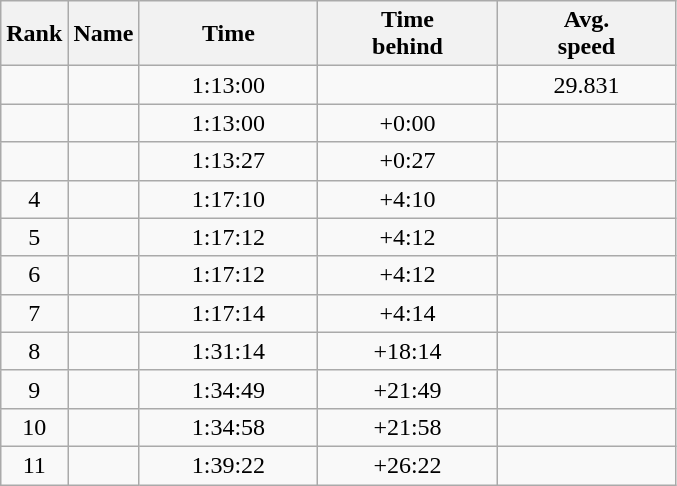<table class="wikitable" style="text-align:center;">
<tr>
<th>Rank</th>
<th style="width:"15em">Name</th>
<th style="width:7em">Time</th>
<th style="width:7em">Time<br>behind</th>
<th style="width:7em">Avg.<br>speed</th>
</tr>
<tr>
<td></td>
<td align=left></td>
<td>1:13:00</td>
<td></td>
<td>29.831</td>
</tr>
<tr>
<td></td>
<td align=left></td>
<td>1:13:00</td>
<td>+0:00</td>
<td></td>
</tr>
<tr>
<td></td>
<td align=left></td>
<td>1:13:27</td>
<td>+0:27</td>
<td></td>
</tr>
<tr>
<td>4</td>
<td align=left></td>
<td>1:17:10</td>
<td>+4:10</td>
<td></td>
</tr>
<tr>
<td>5</td>
<td align=left></td>
<td>1:17:12</td>
<td>+4:12</td>
<td></td>
</tr>
<tr>
<td>6</td>
<td align=left></td>
<td>1:17:12</td>
<td>+4:12</td>
<td></td>
</tr>
<tr>
<td>7</td>
<td align=left></td>
<td>1:17:14</td>
<td>+4:14</td>
<td></td>
</tr>
<tr>
<td>8</td>
<td align=left></td>
<td>1:31:14</td>
<td>+18:14</td>
<td></td>
</tr>
<tr>
<td>9</td>
<td align=left></td>
<td>1:34:49</td>
<td>+21:49</td>
<td></td>
</tr>
<tr>
<td>10</td>
<td align=left></td>
<td>1:34:58</td>
<td>+21:58</td>
<td></td>
</tr>
<tr>
<td>11</td>
<td align=left></td>
<td>1:39:22</td>
<td>+26:22</td>
<td></td>
</tr>
</table>
